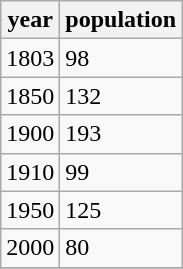<table class="wikitable">
<tr>
<th>year</th>
<th>population</th>
</tr>
<tr>
<td>1803</td>
<td>98</td>
</tr>
<tr>
<td>1850</td>
<td>132</td>
</tr>
<tr>
<td>1900</td>
<td>193</td>
</tr>
<tr>
<td>1910</td>
<td>99</td>
</tr>
<tr>
<td>1950</td>
<td>125</td>
</tr>
<tr>
<td>2000</td>
<td>80</td>
</tr>
<tr>
</tr>
</table>
